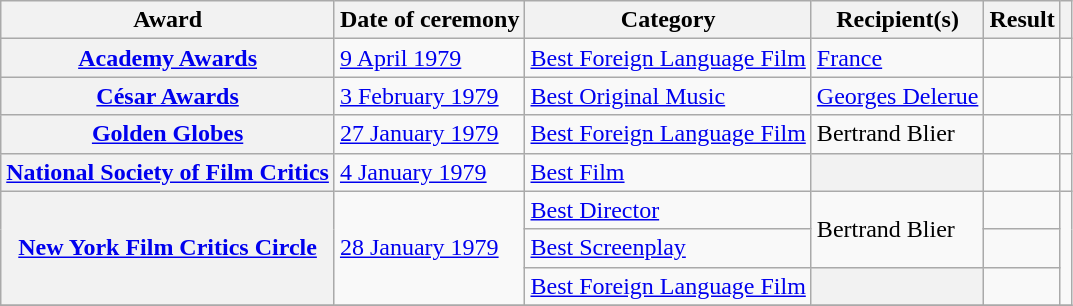<table class="wikitable plainrowheaders sortable">
<tr>
<th scope="col">Award</th>
<th scope="col">Date of ceremony</th>
<th scope="col">Category</th>
<th scope="col">Recipient(s)</th>
<th scope="col">Result</th>
<th scope="col" class="unsortable"></th>
</tr>
<tr>
<th scope="row"><a href='#'>Academy Awards</a></th>
<td rowspan="1"><a href='#'>9 April 1979</a></td>
<td><a href='#'>Best Foreign Language Film</a></td>
<td><a href='#'>France</a></td>
<td></td>
<td rowspan="1"></td>
</tr>
<tr>
<th scope="row"><a href='#'>César Awards</a></th>
<td rowspan="1"><a href='#'>3 February 1979</a></td>
<td><a href='#'>Best Original Music</a></td>
<td><a href='#'>Georges Delerue</a></td>
<td></td>
<td rowspan="1"></td>
</tr>
<tr>
<th scope="row"><a href='#'>Golden Globes</a></th>
<td rowspan="1"><a href='#'>27 January 1979</a></td>
<td><a href='#'>Best Foreign Language Film</a></td>
<td>Bertrand Blier</td>
<td></td>
<td rowspan="1"></td>
</tr>
<tr>
<th scope="row"><a href='#'>National Society of Film Critics</a></th>
<td rowspan="1"><a href='#'>4 January 1979</a></td>
<td><a href='#'>Best Film</a></td>
<th></th>
<td></td>
<td rowspan="1"></td>
</tr>
<tr>
<th scope="row" rowspan=3><a href='#'>New York Film Critics Circle</a></th>
<td rowspan=3><a href='#'>28 January 1979</a></td>
<td><a href='#'>Best Director</a></td>
<td rowspan=2>Bertrand Blier</td>
<td></td>
<td rowspan=3></td>
</tr>
<tr>
<td><a href='#'>Best Screenplay</a></td>
<td></td>
</tr>
<tr>
<td><a href='#'>Best Foreign Language Film</a></td>
<th></th>
<td></td>
</tr>
<tr>
</tr>
</table>
